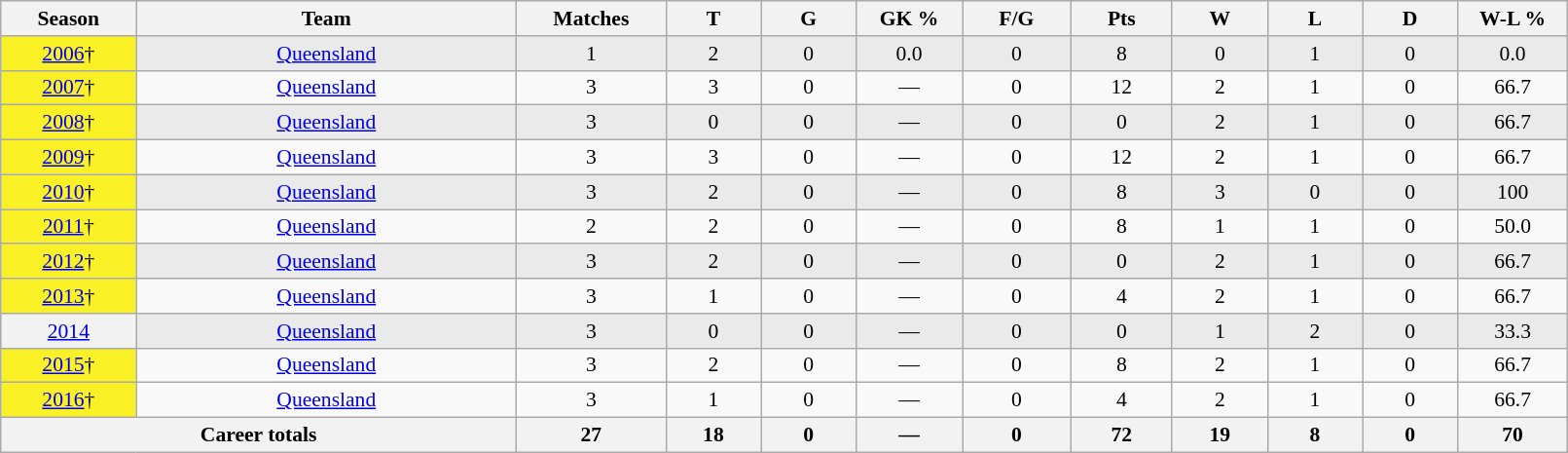<table class="wikitable sortable"  style="font-size:90%; text-align:center; width:85%;">
<tr>
<th width=2%>Season</th>
<th width=8%>Team</th>
<th width=2%>Matches</th>
<th width=2%>T</th>
<th width=2%>G</th>
<th width=2%>GK %</th>
<th width=2%>F/G</th>
<th width=2%>Pts</th>
<th width=2%>W</th>
<th width=2%>L</th>
<th width=2%>D</th>
<th width=2%>W-L %</th>
</tr>
<tr style="background:#eaeaea;">
<th scope="row" style="text-align:center;background:#f9f025; font-weight:normal"><a href='#'>2006</a>†</th>
<td style="text-align:center;"><a href='#'>Queensland</a></td>
<td>1</td>
<td>2</td>
<td>0</td>
<td>0.0</td>
<td>0</td>
<td>8</td>
<td>0</td>
<td>1</td>
<td>0</td>
<td>0.0</td>
</tr>
<tr>
<th scope="row" style="text-align:center;background:#f9f025; font-weight:normal"><a href='#'>2007</a>†</th>
<td style="text-align:center;"><a href='#'>Queensland</a></td>
<td>3</td>
<td>3</td>
<td>0</td>
<td>—</td>
<td>0</td>
<td>12</td>
<td>2</td>
<td>1</td>
<td>0</td>
<td>66.7</td>
</tr>
<tr style="background:#eaeaea;">
<th scope="row" style="text-align:center;background:#f9f025; font-weight:normal"><a href='#'>2008</a>†</th>
<td style="text-align:center;"><a href='#'>Queensland</a></td>
<td>3</td>
<td>0</td>
<td>0</td>
<td>—</td>
<td>0</td>
<td>0</td>
<td>2</td>
<td>1</td>
<td>0</td>
<td>66.7</td>
</tr>
<tr>
<th scope="row" style="text-align:center;background:#f9f025; font-weight:normal"><a href='#'>2009</a>†</th>
<td style="text-align:center;"><a href='#'>Queensland</a></td>
<td>3</td>
<td>3</td>
<td>0</td>
<td>—</td>
<td>0</td>
<td>12</td>
<td>2</td>
<td>1</td>
<td>0</td>
<td>66.7</td>
</tr>
<tr style="background:#eaeaea;">
<th scope="row" style="text-align:center;background:#f9f025; font-weight:normal"><a href='#'>2010</a>†</th>
<td style="text-align:center;"><a href='#'>Queensland</a></td>
<td>3</td>
<td>2</td>
<td>0</td>
<td>—</td>
<td>0</td>
<td>8</td>
<td>3</td>
<td>0</td>
<td>0</td>
<td>100</td>
</tr>
<tr>
<th scope="row" style="text-align:center;background:#f9f025; font-weight:normal"><a href='#'>2011</a>†</th>
<td style="text-align:center;"><a href='#'>Queensland</a></td>
<td>2</td>
<td>2</td>
<td>0</td>
<td>—</td>
<td>0</td>
<td>8</td>
<td>1</td>
<td>1</td>
<td>0</td>
<td>50.0</td>
</tr>
<tr style="background:#eaeaea;">
<th scope="row" style="text-align:center;background:#f9f025; font-weight:normal"><a href='#'>2012</a>†</th>
<td style="text-align:center;"><a href='#'>Queensland</a></td>
<td>3</td>
<td>2</td>
<td>0</td>
<td>—</td>
<td>0</td>
<td>0</td>
<td>2</td>
<td>1</td>
<td>0</td>
<td>66.7</td>
</tr>
<tr>
<th scope="row" style="text-align:center;background:#f9f025; font-weight:normal"><a href='#'>2013</a>†</th>
<td style="text-align:center;"><a href='#'>Queensland</a></td>
<td>3</td>
<td>1</td>
<td>0</td>
<td>—</td>
<td>0</td>
<td>4</td>
<td>2</td>
<td>1</td>
<td>0</td>
<td>66.7</td>
</tr>
<tr style="background:#eaeaea;">
<th scope="row" style="text-align:center; font-weight:normal"><a href='#'>2014</a></th>
<td style="text-align:center;"><a href='#'>Queensland</a></td>
<td>3</td>
<td>0</td>
<td>0</td>
<td>—</td>
<td>0</td>
<td>0</td>
<td>1</td>
<td>2</td>
<td>0</td>
<td>33.3</td>
</tr>
<tr>
<th scope="row" style="text-align:center;background:#f9f025; font-weight:normal"><a href='#'>2015</a>†</th>
<td style="text-align:center;"><a href='#'>Queensland</a></td>
<td>3</td>
<td>2</td>
<td>0</td>
<td>—</td>
<td>0</td>
<td>8</td>
<td>2</td>
<td>1</td>
<td>0</td>
<td>66.7</td>
</tr>
<tr>
<th scope="row" style="text-align:center;background:#f9f025; font-weight:normal"><a href='#'>2016</a>†</th>
<td style="text-align:center;"><a href='#'>Queensland</a></td>
<td>3</td>
<td>1</td>
<td>0</td>
<td>—</td>
<td>0</td>
<td>4</td>
<td>2</td>
<td>1</td>
<td>0</td>
<td>66.7</td>
</tr>
<tr class="sortbottom">
<th colspan=2>Career totals</th>
<th>27</th>
<th>18</th>
<th>0</th>
<th>—</th>
<th>0</th>
<th>72</th>
<th>19</th>
<th>8</th>
<th>0</th>
<th>70</th>
</tr>
</table>
